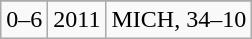<table class="wikitable" style="text-align:center">
<tr>
</tr>
<tr>
<td>0–6</td>
<td>2011</td>
<td>MICH, 34–10</td>
</tr>
</table>
